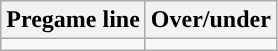<table class="wikitable">
<tr align="center">
<th>Pregame line</th>
<th>Over/under</th>
</tr>
<tr align="center">
<td></td>
<td></td>
</tr>
</table>
